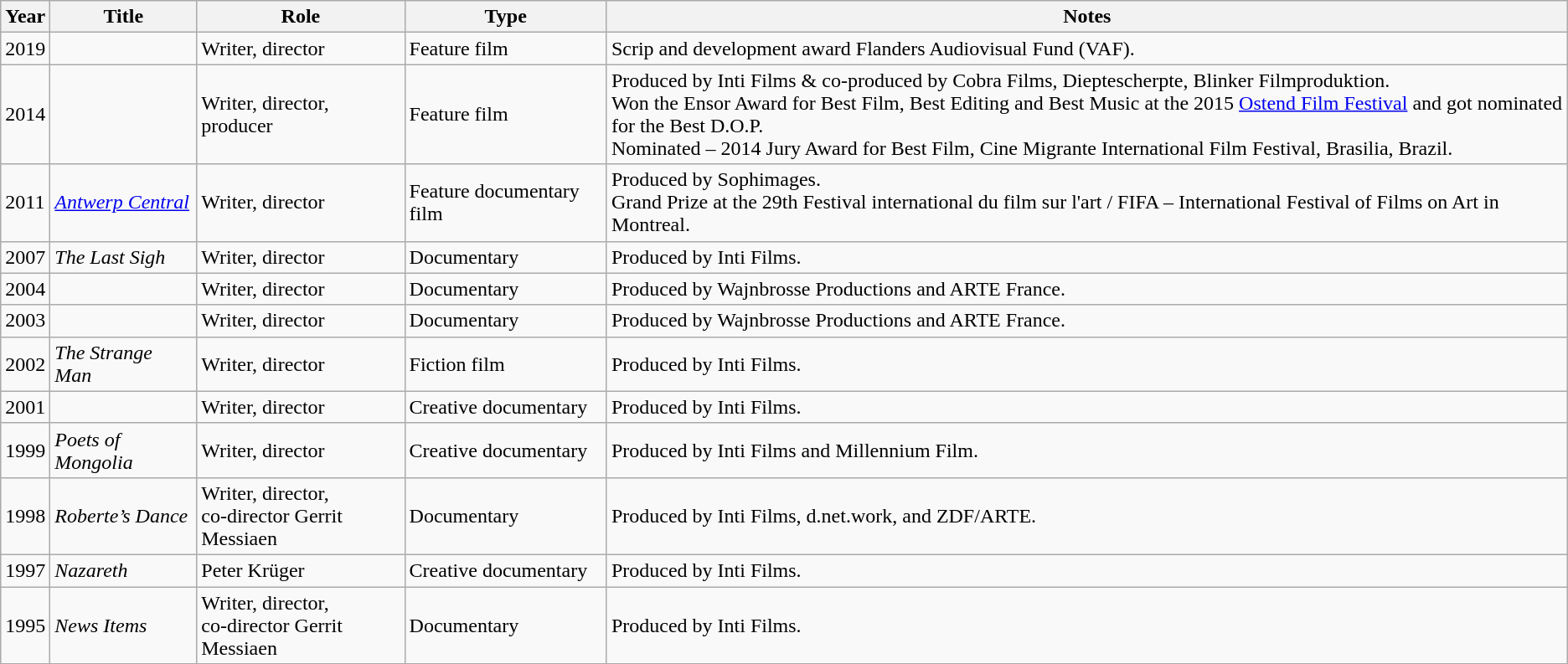<table class = "wikitable sortable">
<tr>
<th>Year</th>
<th>Title</th>
<th>Role</th>
<th>Type</th>
<th class = "unsortable">Notes</th>
</tr>
<tr>
<td>2019</td>
<td><em></em></td>
<td>Writer, director</td>
<td>Feature film</td>
<td>Scrip and development award Flanders Audiovisual Fund (VAF).</td>
</tr>
<tr>
<td>2014</td>
<td><em></em></td>
<td>Writer, director, producer</td>
<td>Feature film</td>
<td>Produced by Inti Films & co-produced by Cobra Films, Dieptescherpte, Blinker Filmproduktion. <br> Won the Ensor Award for Best Film, Best Editing and Best Music at the 2015 <a href='#'>Ostend Film Festival</a> and got nominated for the Best D.O.P.<br> Nominated – 2014 Jury Award for Best Film, Cine Migrante International Film Festival, Brasilia, Brazil.</td>
</tr>
<tr>
<td>2011</td>
<td><em><a href='#'>Antwerp Central</a></em></td>
<td>Writer, director</td>
<td>Feature documentary film</td>
<td>Produced by Sophimages. <br> Grand Prize at the 29th Festival international du film sur l'art / FIFA – International Festival of Films on Art in Montreal.</td>
</tr>
<tr>
<td>2007</td>
<td><em>The Last Sigh</em></td>
<td>Writer, director</td>
<td>Documentary</td>
<td>Produced by Inti Films.</td>
</tr>
<tr>
<td>2004</td>
<td><em></em></td>
<td>Writer, director</td>
<td>Documentary</td>
<td>Produced by Wajnbrosse Productions and ARTE France.</td>
</tr>
<tr>
<td>2003</td>
<td><em></em></td>
<td>Writer, director</td>
<td>Documentary</td>
<td>Produced by Wajnbrosse Productions and ARTE France.</td>
</tr>
<tr>
<td>2002</td>
<td><em>The Strange Man</em></td>
<td>Writer, director</td>
<td>Fiction film</td>
<td>Produced by Inti Films.</td>
</tr>
<tr>
<td>2001</td>
<td><em></em></td>
<td>Writer, director</td>
<td>Creative documentary</td>
<td>Produced by Inti Films.</td>
</tr>
<tr>
<td>1999</td>
<td><em>Poets of Mongolia</em></td>
<td>Writer, director</td>
<td>Creative documentary</td>
<td>Produced by Inti Films and Millennium Film.</td>
</tr>
<tr>
<td>1998</td>
<td><em>Roberte’s Dance</em></td>
<td>Writer, director, <br> co-director Gerrit Messiaen</td>
<td>Documentary</td>
<td>Produced by Inti Films, d.net.work, and ZDF/ARTE.</td>
</tr>
<tr>
<td>1997</td>
<td><em>Nazareth</em></td>
<td>Peter Krüger</td>
<td>Creative documentary</td>
<td>Produced by Inti Films.</td>
</tr>
<tr>
<td>1995</td>
<td><em>News Items</em></td>
<td>Writer, director, <br> co-director Gerrit Messiaen</td>
<td>Documentary</td>
<td>Produced by Inti Films.</td>
</tr>
</table>
